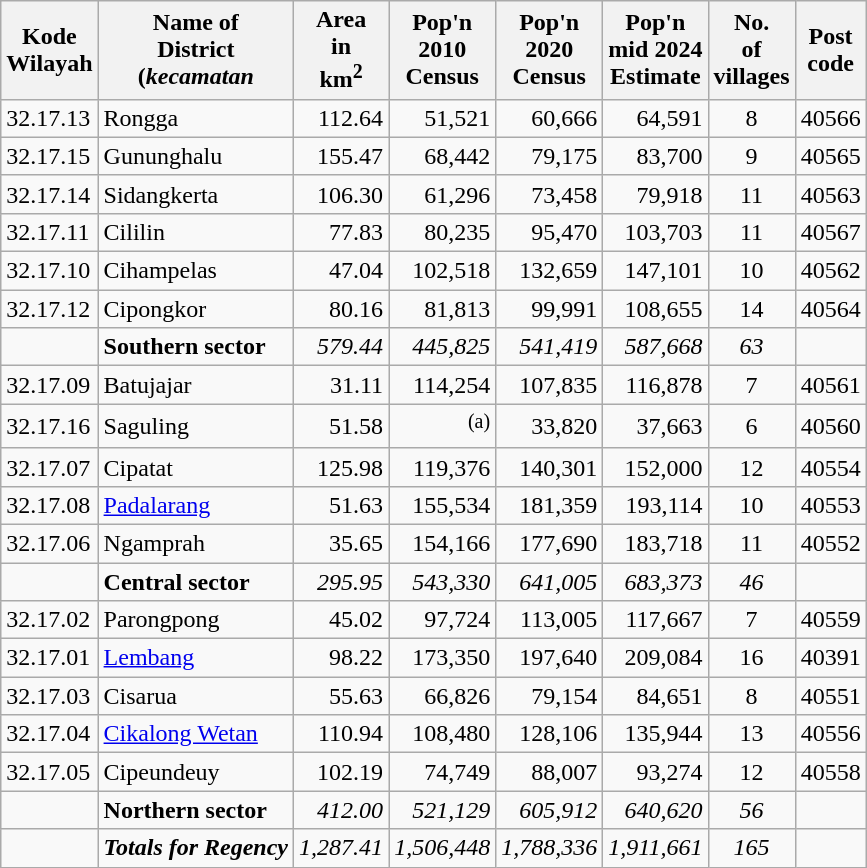<table class="wikitable">
<tr>
<th>Kode <br>Wilayah</th>
<th>Name of<br>District <br>(<em>kecamatan</em></th>
<th>Area<br>in <br> km<sup>2</sup></th>
<th>Pop'n <br>2010<br>Census</th>
<th>Pop'n <br>2020<br>Census</th>
<th>Pop'n <br>mid 2024<br>Estimate</th>
<th>No.<br>of<br>villages</th>
<th>Post<br>code</th>
</tr>
<tr>
<td>32.17.13</td>
<td>Rongga</td>
<td align="right">112.64</td>
<td align="right">51,521</td>
<td align="right">60,666</td>
<td align="right">64,591</td>
<td align="center">8</td>
<td>40566</td>
</tr>
<tr>
<td>32.17.15</td>
<td>Gununghalu</td>
<td align="right">155.47</td>
<td align="right">68,442</td>
<td align="right">79,175</td>
<td align="right">83,700</td>
<td align="center">9</td>
<td>40565</td>
</tr>
<tr>
<td>32.17.14</td>
<td>Sidangkerta</td>
<td align="right">106.30</td>
<td align="right">61,296</td>
<td align="right">73,458</td>
<td align="right">79,918</td>
<td align="center">11</td>
<td>40563</td>
</tr>
<tr>
<td>32.17.11</td>
<td>Cililin</td>
<td align="right">77.83</td>
<td align="right">80,235</td>
<td align="right">95,470</td>
<td align="right">103,703</td>
<td align="center">11</td>
<td>40567</td>
</tr>
<tr>
<td>32.17.10</td>
<td>Cihampelas</td>
<td align="right">47.04</td>
<td align="right">102,518</td>
<td align="right">132,659</td>
<td align="right">147,101</td>
<td align="center">10</td>
<td>40562</td>
</tr>
<tr>
<td>32.17.12</td>
<td>Cipongkor</td>
<td align="right">80.16</td>
<td align="right">81,813</td>
<td align="right">99,991</td>
<td align="right">108,655</td>
<td align="center">14</td>
<td>40564</td>
</tr>
<tr>
<td></td>
<td><strong>Southern sector</strong></td>
<td align="right"><em>579.44</em></td>
<td align="right"><em>445,825</em></td>
<td align="right"><em>541,419</em></td>
<td align="right"><em>587,668</em></td>
<td align="center"><em>63</em></td>
<td></td>
</tr>
<tr>
<td>32.17.09</td>
<td>Batujajar</td>
<td align="right">31.11</td>
<td align="right">114,254</td>
<td align="right">107,835</td>
<td align="right">116,878</td>
<td align="center">7</td>
<td>40561</td>
</tr>
<tr>
<td>32.17.16</td>
<td>Saguling</td>
<td align="right">51.58</td>
<td align="right"><sup>(a)</sup></td>
<td align="right">33,820</td>
<td align="right">37,663</td>
<td align="center">6</td>
<td>40560</td>
</tr>
<tr>
<td>32.17.07</td>
<td>Cipatat</td>
<td align="right">125.98</td>
<td align="right">119,376</td>
<td align="right">140,301</td>
<td align="right">152,000</td>
<td align="center">12</td>
<td>40554</td>
</tr>
<tr>
<td>32.17.08</td>
<td><a href='#'>Padalarang</a></td>
<td align="right">51.63</td>
<td align="right">155,534</td>
<td align="right">181,359</td>
<td align="right">193,114</td>
<td align="center">10</td>
<td>40553</td>
</tr>
<tr>
<td>32.17.06</td>
<td>Ngamprah</td>
<td align="right">35.65</td>
<td align="right">154,166</td>
<td align="right">177,690</td>
<td align="right">183,718</td>
<td align="center">11</td>
<td>40552</td>
</tr>
<tr>
<td></td>
<td><strong>Central sector</strong></td>
<td align="right"><em>295.95</em></td>
<td align="right"><em>543,330</em></td>
<td align="right"><em>641,005</em></td>
<td align="right"><em>683,373</em></td>
<td align="center"><em>46</em></td>
<td></td>
</tr>
<tr>
<td>32.17.02</td>
<td>Parongpong</td>
<td align="right">45.02</td>
<td align="right">97,724</td>
<td align="right">113,005</td>
<td align="right">117,667</td>
<td align="center">7</td>
<td>40559</td>
</tr>
<tr>
<td>32.17.01</td>
<td><a href='#'>Lembang</a></td>
<td align="right">98.22</td>
<td align="right">173,350</td>
<td align="right">197,640</td>
<td align="right">209,084</td>
<td align="center">16</td>
<td>40391</td>
</tr>
<tr>
<td>32.17.03</td>
<td>Cisarua</td>
<td align="right">55.63</td>
<td align="right">66,826</td>
<td align="right">79,154</td>
<td align="right">84,651</td>
<td align="center">8</td>
<td>40551</td>
</tr>
<tr>
<td>32.17.04</td>
<td><a href='#'>Cikalong Wetan</a></td>
<td align="right">110.94</td>
<td align="right">108,480</td>
<td align="right">128,106</td>
<td align="right">135,944</td>
<td align="center">13</td>
<td>40556</td>
</tr>
<tr>
<td>32.17.05</td>
<td>Cipeundeuy</td>
<td align="right">102.19</td>
<td align="right">74,749</td>
<td align="right">88,007</td>
<td align="right">93,274</td>
<td align="center">12</td>
<td>40558</td>
</tr>
<tr>
<td></td>
<td><strong>Northern sector</strong></td>
<td align="right"><em>412.00</em></td>
<td align="right"><em>521,129</em></td>
<td align="right"><em>605,912</em></td>
<td align="right"><em>640,620</em></td>
<td align="center"><em>56</em></td>
<td></td>
</tr>
<tr>
<td></td>
<td><strong><em>Totals for Regency</em></strong></td>
<td align="right"><em>1,287.41</em></td>
<td align="right"><em>1,506,448</em></td>
<td align="right"><em>1,788,336</em></td>
<td align="right"><em>1,911,661</em></td>
<td align="center"><em>165</em></td>
</tr>
</table>
